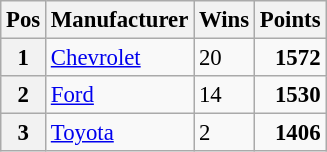<table class="wikitable" style="font-size: 95%;">
<tr>
<th>Pos</th>
<th>Manufacturer</th>
<th>Wins</th>
<th>Points</th>
</tr>
<tr>
<th>1</th>
<td><a href='#'>Chevrolet</a></td>
<td>20</td>
<td align="right"><strong>1572</strong></td>
</tr>
<tr>
<th>2</th>
<td><a href='#'>Ford</a></td>
<td>14</td>
<td align="right"><strong>1530</strong></td>
</tr>
<tr>
<th>3</th>
<td><a href='#'>Toyota</a></td>
<td>2</td>
<td align="right"><strong>1406</strong></td>
</tr>
</table>
